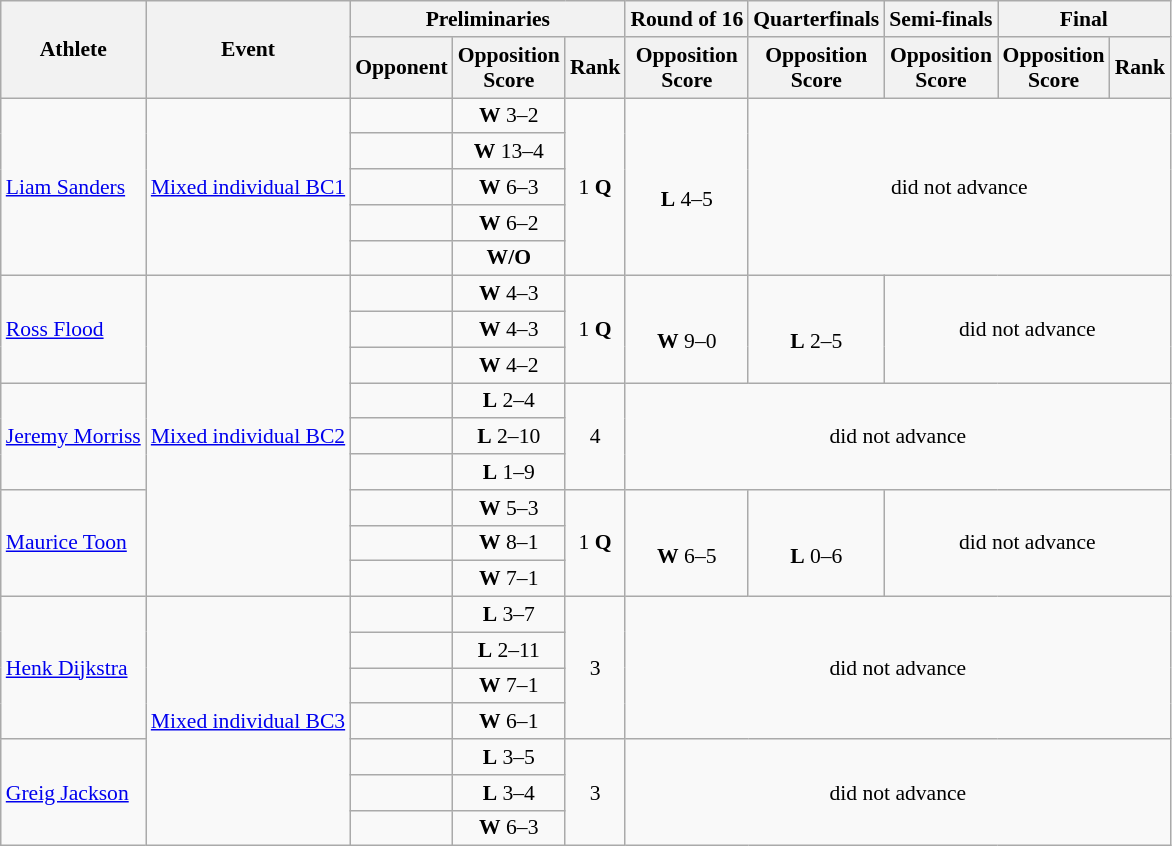<table class=wikitable style="font-size:90%">
<tr>
<th rowspan="2">Athlete</th>
<th rowspan="2">Event</th>
<th colspan="3">Preliminaries</th>
<th>Round of 16</th>
<th>Quarterfinals</th>
<th>Semi-finals</th>
<th colspan="2">Final</th>
</tr>
<tr>
<th>Opponent</th>
<th>Opposition<br>Score</th>
<th>Rank</th>
<th>Opposition<br>Score</th>
<th>Opposition<br>Score</th>
<th>Opposition<br>Score</th>
<th>Opposition<br>Score</th>
<th>Rank</th>
</tr>
<tr>
<td rowspan="5"><a href='#'>Liam Sanders</a></td>
<td rowspan="5"><a href='#'>Mixed individual BC1</a></td>
<td align="left"></td>
<td align="center"><strong>W</strong> 3–2</td>
<td align="center" rowspan="5">1 <strong>Q</strong></td>
<td align="center" rowspan="5"><br><strong>L</strong> 4–5</td>
<td align="center" rowspan="5" colspan="4">did not advance</td>
</tr>
<tr>
<td align="left"></td>
<td align="center"><strong>W</strong> 13–4</td>
</tr>
<tr>
<td align="left"></td>
<td align="center"><strong>W</strong> 6–3</td>
</tr>
<tr>
<td align="left"></td>
<td align="center"><strong>W</strong> 6–2</td>
</tr>
<tr>
<td align="left"></td>
<td align="center"><strong>W/O</strong></td>
</tr>
<tr>
<td rowspan="3"><a href='#'>Ross Flood</a></td>
<td rowspan="9"><a href='#'>Mixed individual BC2</a></td>
<td align="left"></td>
<td align="center"><strong>W</strong> 4–3</td>
<td align="center" rowspan="3">1 <strong>Q</strong></td>
<td align="center" rowspan="3"><br><strong>W</strong> 9–0</td>
<td align="center" rowspan="3"><br><strong>L</strong> 2–5</td>
<td align="center" rowspan="3" colspan="3">did not advance</td>
</tr>
<tr>
<td align="left"></td>
<td align="center"><strong>W</strong> 4–3</td>
</tr>
<tr>
<td align="left"></td>
<td align="center"><strong>W</strong> 4–2</td>
</tr>
<tr>
<td rowspan="3"><a href='#'>Jeremy Morriss</a></td>
<td align="left"></td>
<td align="center"><strong>L</strong> 2–4</td>
<td align="center" rowspan="3">4</td>
<td align="center" rowspan="3" colspan="5">did not advance</td>
</tr>
<tr>
<td align="left"></td>
<td align="center"><strong>L</strong> 2–10</td>
</tr>
<tr>
<td align="left"></td>
<td align="center"><strong>L</strong> 1–9</td>
</tr>
<tr>
<td rowspan="3"><a href='#'>Maurice Toon</a></td>
<td align="left"></td>
<td align="center"><strong>W</strong> 5–3</td>
<td align="center" rowspan="3">1 <strong>Q</strong></td>
<td align="center" rowspan="3"><br><strong>W</strong> 6–5</td>
<td align="center" rowspan="3"><br><strong>L</strong> 0–6</td>
<td align="center" rowspan="3" colspan="3">did not advance</td>
</tr>
<tr>
<td align="left"></td>
<td align="center"><strong>W</strong> 8–1</td>
</tr>
<tr>
<td align="left"></td>
<td align="center"><strong>W</strong> 7–1</td>
</tr>
<tr>
<td rowspan="4"><a href='#'>Henk Dijkstra</a></td>
<td rowspan="7"><a href='#'>Mixed individual BC3</a></td>
<td align="left"></td>
<td align="center"><strong>L</strong> 3–7</td>
<td align="center" rowspan="4">3</td>
<td align="center" rowspan="4" colspan="5">did not advance</td>
</tr>
<tr>
<td align="left"></td>
<td align="center"><strong>L</strong> 2–11</td>
</tr>
<tr>
<td align="left"></td>
<td align="center"><strong>W</strong> 7–1</td>
</tr>
<tr>
<td align="left"></td>
<td align="center"><strong>W</strong> 6–1</td>
</tr>
<tr>
<td rowspan="3"><a href='#'>Greig Jackson</a></td>
<td align="left"></td>
<td align="center"><strong>L</strong> 3–5</td>
<td align="center" rowspan="3">3</td>
<td align="center" rowspan="3" colspan="5">did not advance</td>
</tr>
<tr>
<td align="left"></td>
<td align="center"><strong>L</strong> 3–4</td>
</tr>
<tr>
<td align="left"></td>
<td align="center"><strong>W</strong> 6–3</td>
</tr>
</table>
